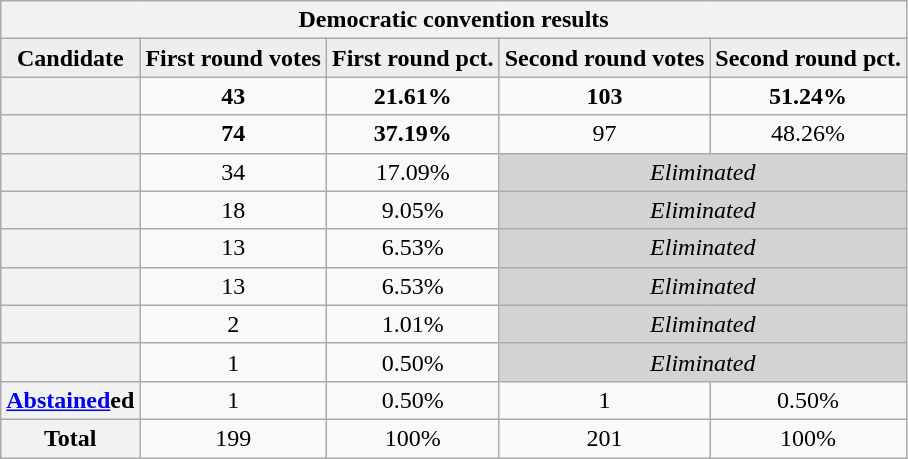<table class="wikitable plainrowheaders">
<tr>
<th colspan="5" >Democratic convention results</th>
</tr>
<tr style="background:#eee; text-align:center;">
<td style="text-align:center;"><strong>Candidate</strong></td>
<td><strong>First round votes</strong></td>
<td><strong>First round pct.</strong></td>
<td><strong>Second round votes</strong></td>
<td><strong>Second round pct.</strong></td>
</tr>
<tr>
<th scope="row"><strong></strong></th>
<td style="text-align:center;"><strong>43</strong></td>
<td style="text-align:center;"><strong>21.61%</strong></td>
<td style="text-align:center;"><strong>103</strong></td>
<td style="text-align:center;"><strong>51.24%</strong></td>
</tr>
<tr>
<th scope="row"></th>
<td style="text-align:center;"><strong>74</strong></td>
<td style="text-align:center;"><strong>37.19%</strong></td>
<td style="text-align:center;">97</td>
<td style="text-align:center;">48.26%</td>
</tr>
<tr>
<th scope="row"></th>
<td style="text-align:center;">34</td>
<td style="text-align:center;">17.09%</td>
<td colspan="2" bgcolor="lightgray" align="center"><em>Eliminated</em></td>
</tr>
<tr>
<th scope="row"></th>
<td style="text-align:center;">18</td>
<td style="text-align:center;">9.05%</td>
<td colspan="2" bgcolor="lightgray" align="center"><em>Eliminated</em></td>
</tr>
<tr>
<th scope="row"></th>
<td style="text-align:center;">13</td>
<td style="text-align:center;">6.53%</td>
<td colspan="2" bgcolor="lightgray" align="center"><em>Eliminated</em></td>
</tr>
<tr>
<th scope="row"></th>
<td style="text-align:center;">13</td>
<td style="text-align:center;">6.53%</td>
<td colspan="2" bgcolor="lightgray" align="center"><em>Eliminated</em></td>
</tr>
<tr>
<th scope="row"></th>
<td style="text-align:center;">2</td>
<td style="text-align:center;">1.01%</td>
<td colspan="2" bgcolor="lightgray" align="center"><em>Eliminated</em></td>
</tr>
<tr>
<th scope="row"></th>
<td style="text-align:center;">1</td>
<td style="text-align:center;">0.50%</td>
<td colspan="2" bgcolor="lightgray" align="center"><em>Eliminated</em></td>
</tr>
<tr>
<th scope="row"><a href='#'>Abstained</a>ed</th>
<td style="text-align:center;">1</td>
<td style="text-align:center;">0.50%</td>
<td style="text-align:center;">1</td>
<td style="text-align:center;">0.50%</td>
</tr>
<tr>
<th scope="row"><strong>Total</strong></th>
<td style="text-align:center;">199</td>
<td style="text-align:center;">100%</td>
<td style="text-align:center;">201</td>
<td style="text-align:center;">100%</td>
</tr>
</table>
